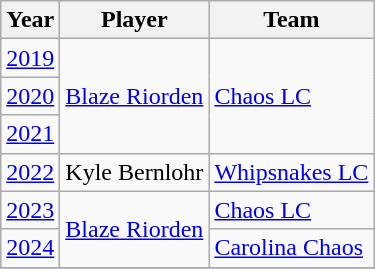<table class="wikitable">
<tr>
<th>Year</th>
<th>Player</th>
<th>Team</th>
</tr>
<tr>
<td><a href='#'>2019</a></td>
<td rowspan="3"><a href='#'>Blaze Riorden</a></td>
<td rowspan="3"><a href='#'>Chaos LC</a></td>
</tr>
<tr>
<td><a href='#'>2020</a></td>
</tr>
<tr>
<td><a href='#'>2021</a></td>
</tr>
<tr>
<td><a href='#'>2022</a></td>
<td>Kyle Bernlohr</td>
<td><a href='#'>Whipsnakes LC</a></td>
</tr>
<tr>
<td><a href='#'>2023</a></td>
<td rowspan="2"><a href='#'>Blaze Riorden</a></td>
<td><a href='#'>Chaos LC</a></td>
</tr>
<tr>
<td><a href='#'>2024</a></td>
<td><a href='#'>Carolina Chaos</a></td>
</tr>
<tr>
</tr>
</table>
